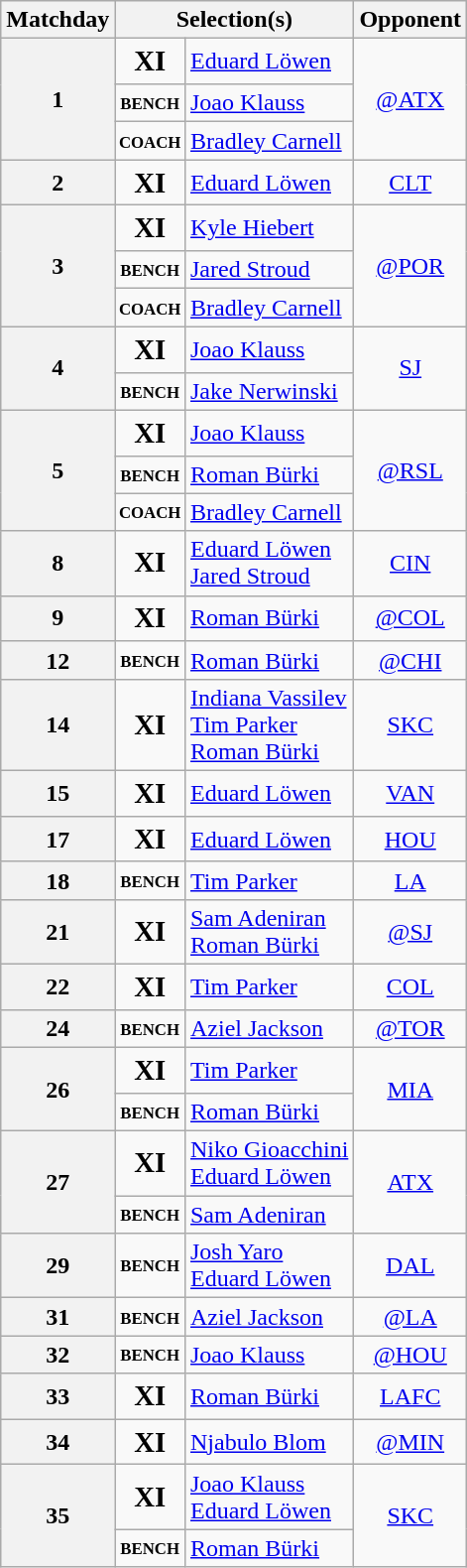<table class="wikitable plainrowheaders" style="text-align: center">
<tr>
<th scope=col>Matchday</th>
<th scope=col colspan=2>Selection(s)</th>
<th scope=col>Opponent</th>
</tr>
<tr>
<th rowspan=3>1 </th>
<td style="font-size:120%"><strong>XI</strong></td>
<td align=left style="white-space: nowrap"> <a href='#'>Eduard Löwen</a></td>
<td rowspan=3><a href='#'>@ATX</a></td>
</tr>
<tr>
<td style="font-size:70%"><strong>BENCH</strong></td>
<td align=left style="white-space: nowrap"> <a href='#'>Joao Klauss</a></td>
</tr>
<tr>
<td style="font-size:70%"><strong>COACH</strong></td>
<td align=left style="white-space: nowrap"> <a href='#'>Bradley Carnell</a></td>
</tr>
<tr>
<th>2 </th>
<td style="font-size:120%"><strong>XI</strong></td>
<td align=left style="white-space: nowrap"> <a href='#'>Eduard Löwen</a></td>
<td><a href='#'>CLT</a></td>
</tr>
<tr>
<th rowspan=3>3 </th>
<td style="font-size:120%"><strong>XI</strong></td>
<td align=left style="white-space: nowrap"> <a href='#'>Kyle Hiebert</a></td>
<td rowspan=3><a href='#'>@POR</a></td>
</tr>
<tr>
<td style="font-size:70%"><strong>BENCH</strong></td>
<td align=left style="white-space: nowrap"> <a href='#'>Jared Stroud</a></td>
</tr>
<tr>
<td style="font-size:70%"><strong>COACH</strong></td>
<td align=left style="white-space: nowrap"> <a href='#'>Bradley Carnell</a></td>
</tr>
<tr>
<th rowspan=2>4 </th>
<td style="font-size:120%"><strong>XI</strong></td>
<td align=left style="white-space: nowrap"> <a href='#'>Joao Klauss</a></td>
<td rowspan=2><a href='#'>SJ</a></td>
</tr>
<tr>
<td style="font-size:70%"><strong>BENCH</strong></td>
<td align=left style="white-space: nowrap"> <a href='#'>Jake Nerwinski</a></td>
</tr>
<tr>
<th rowspan=3>5 </th>
<td style="font-size:120%"><strong>XI</strong></td>
<td align=left style="white-space: nowrap"> <a href='#'>Joao Klauss</a></td>
<td rowspan=3><a href='#'>@RSL</a></td>
</tr>
<tr>
<td style="font-size:70%"><strong>BENCH</strong></td>
<td align=left style="white-space: nowrap"> <a href='#'>Roman Bürki</a></td>
</tr>
<tr>
<td style="font-size:70%"><strong>COACH</strong></td>
<td align=left style="white-space: nowrap"> <a href='#'>Bradley Carnell</a></td>
</tr>
<tr>
<th>8 </th>
<td style="font-size:120%"><strong>XI</strong></td>
<td align=left style="white-space: nowrap"> <a href='#'>Eduard Löwen</a><br> <a href='#'>Jared Stroud</a></td>
<td><a href='#'>CIN</a></td>
</tr>
<tr>
<th>9 </th>
<td style="font-size:120%"><strong>XI</strong></td>
<td align=left style="white-space: nowrap"> <a href='#'>Roman Bürki</a></td>
<td><a href='#'>@COL</a></td>
</tr>
<tr>
<th>12 </th>
<td style="font-size:70%"><strong>BENCH</strong></td>
<td align=left style="white-space: nowrap"> <a href='#'>Roman Bürki</a></td>
<td><a href='#'>@CHI</a></td>
</tr>
<tr>
<th>14 </th>
<td style="font-size:120%"><strong>XI</strong></td>
<td align=left style="white-space: nowrap"> <a href='#'>Indiana Vassilev</a><br> <a href='#'>Tim Parker</a><br> <a href='#'>Roman Bürki</a></td>
<td><a href='#'>SKC</a></td>
</tr>
<tr>
<th>15 </th>
<td style="font-size:120%"><strong>XI</strong></td>
<td align=left style="white-space: nowrap"> <a href='#'>Eduard Löwen</a></td>
<td><a href='#'>VAN</a></td>
</tr>
<tr>
<th>17 </th>
<td style="font-size:120%"><strong>XI</strong></td>
<td align=left style="white-space: nowrap"> <a href='#'>Eduard Löwen</a></td>
<td><a href='#'>HOU</a></td>
</tr>
<tr>
<th>18 </th>
<td style="font-size:70%"><strong>BENCH</strong></td>
<td align=left style="white-space: nowrap"> <a href='#'>Tim Parker</a></td>
<td><a href='#'>LA</a></td>
</tr>
<tr>
<th>21 </th>
<td style="font-size:120%"><strong>XI</strong></td>
<td align=left style="white-space: nowrap"> <a href='#'>Sam Adeniran</a><br> <a href='#'>Roman Bürki</a></td>
<td><a href='#'>@SJ</a></td>
</tr>
<tr>
<th>22 </th>
<td style="font-size:120%"><strong>XI</strong></td>
<td align=left style="white-space: nowrap"> <a href='#'>Tim Parker</a></td>
<td><a href='#'>COL</a></td>
</tr>
<tr>
<th>24 </th>
<td style="font-size:70%"><strong>BENCH</strong></td>
<td align=left style="white-space: nowrap"> <a href='#'>Aziel Jackson</a></td>
<td><a href='#'>@TOR</a></td>
</tr>
<tr>
<th rowspan=2>26 </th>
<td style="font-size:120%"><strong>XI</strong></td>
<td align=left style="white-space: nowrap"> <a href='#'>Tim Parker</a></td>
<td rowspan=2><a href='#'>MIA</a></td>
</tr>
<tr>
<td style="font-size:70%"><strong>BENCH</strong></td>
<td align=left style="white-space: nowrap"> <a href='#'>Roman Bürki</a></td>
</tr>
<tr>
<th rowspan=2>27 </th>
<td style="font-size:120%"><strong>XI</strong></td>
<td align=left style="white-space: nowrap"> <a href='#'>Niko Gioacchini</a><br> <a href='#'>Eduard Löwen</a></td>
<td rowspan=2><a href='#'>ATX</a></td>
</tr>
<tr>
<td style="font-size:70%"><strong>BENCH</strong></td>
<td align=left style="white-space: nowrap"> <a href='#'>Sam Adeniran</a></td>
</tr>
<tr>
<th>29 </th>
<td style="font-size:70%"><strong>BENCH</strong></td>
<td align=left style="white-space: nowrap"> <a href='#'>Josh Yaro</a><br> <a href='#'>Eduard Löwen</a></td>
<td><a href='#'>DAL</a></td>
</tr>
<tr>
<th>31 </th>
<td style="font-size:70%"><strong>BENCH</strong></td>
<td align=left style="white-space: nowrap"> <a href='#'>Aziel Jackson</a></td>
<td><a href='#'>@LA</a></td>
</tr>
<tr>
<th>32 </th>
<td style="font-size:70%"><strong>BENCH</strong></td>
<td align=left style="white-space: nowrap"> <a href='#'>Joao Klauss</a></td>
<td><a href='#'>@HOU</a></td>
</tr>
<tr>
<th>33 </th>
<td style="font-size:120%"><strong>XI</strong></td>
<td align=left style="white-space: nowrap"> <a href='#'>Roman Bürki</a></td>
<td><a href='#'>LAFC</a></td>
</tr>
<tr>
<th>34 </th>
<td style="font-size:120%"><strong>XI</strong></td>
<td align=left style="white-space: nowrap"> <a href='#'>Njabulo Blom</a></td>
<td><a href='#'>@MIN</a></td>
</tr>
<tr>
<th rowspan=2>35 </th>
<td style="font-size:120%"><strong>XI</strong></td>
<td align=left style="white-space: nowrap"> <a href='#'>Joao Klauss</a><br> <a href='#'>Eduard Löwen</a></td>
<td rowspan=2><a href='#'>SKC</a></td>
</tr>
<tr>
<td style="font-size:70%"><strong>BENCH</strong></td>
<td align=left style="white-space: nowrap"> <a href='#'>Roman Bürki</a></td>
</tr>
</table>
